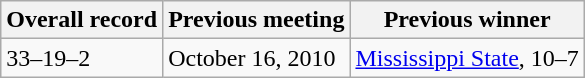<table class="wikitable">
<tr>
<th>Overall record</th>
<th>Previous meeting</th>
<th>Previous winner</th>
</tr>
<tr>
<td>33–19–2</td>
<td>October 16, 2010</td>
<td><a href='#'>Mississippi State</a>, 10–7</td>
</tr>
</table>
